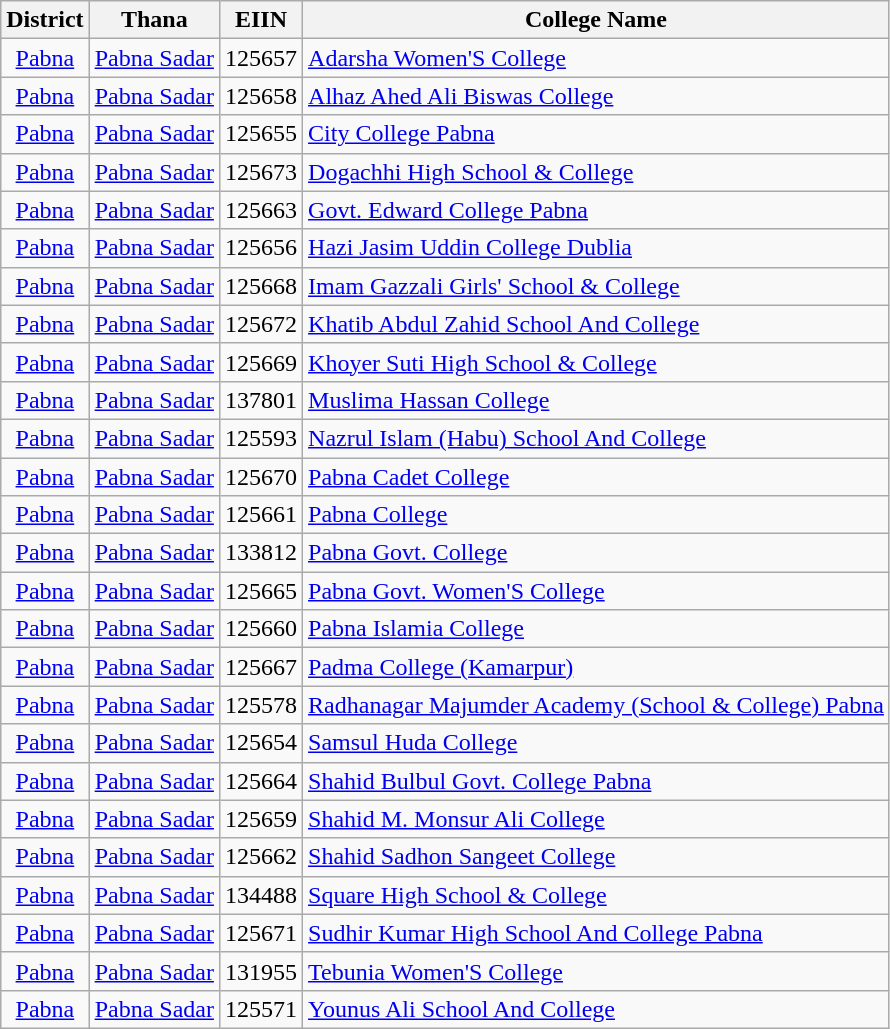<table class="wikitable">
<tr>
<th style="text-align: center;">District</th>
<th style="text-align: center;">Thana</th>
<th style="text-align: center;">EIIN</th>
<th style="text-align: center;">College Name</th>
</tr>
<tr>
<td style="text-align: center;"><a href='#'>Pabna</a></td>
<td style="text-align: center;"><a href='#'>Pabna Sadar</a></td>
<td style="text-align: center;">125657</td>
<td><a href='#'>Adarsha Women'S College</a></td>
</tr>
<tr>
<td style="text-align: center;"><a href='#'>Pabna</a></td>
<td style="text-align: center;"><a href='#'>Pabna Sadar</a></td>
<td style="text-align: center;">125658</td>
<td><a href='#'>Alhaz Ahed Ali Biswas College</a></td>
</tr>
<tr>
<td style="text-align: center;"><a href='#'>Pabna</a></td>
<td style="text-align: center;"><a href='#'>Pabna Sadar</a></td>
<td style="text-align: center;">125655</td>
<td><a href='#'>City College Pabna</a></td>
</tr>
<tr>
<td style="text-align: center;"><a href='#'>Pabna</a></td>
<td style="text-align: center;"><a href='#'>Pabna Sadar</a></td>
<td style="text-align: center;">125673</td>
<td><a href='#'>Dogachhi High School & College</a></td>
</tr>
<tr>
<td style="text-align: center;"><a href='#'>Pabna</a></td>
<td style="text-align: center;"><a href='#'>Pabna Sadar</a></td>
<td style="text-align: center;">125663</td>
<td><a href='#'>Govt. Edward College Pabna</a></td>
</tr>
<tr>
<td style="text-align: center;"><a href='#'>Pabna</a></td>
<td style="text-align: center;"><a href='#'>Pabna Sadar</a></td>
<td style="text-align: center;">125656</td>
<td><a href='#'>Hazi Jasim Uddin College Dublia</a></td>
</tr>
<tr>
<td style="text-align: center;"><a href='#'>Pabna</a></td>
<td style="text-align: center;"><a href='#'>Pabna Sadar</a></td>
<td style="text-align: center;">125668</td>
<td><a href='#'>Imam Gazzali Girls' School & College</a></td>
</tr>
<tr>
<td style="text-align: center;"><a href='#'>Pabna</a></td>
<td style="text-align: center;"><a href='#'>Pabna Sadar</a></td>
<td style="text-align: center;">125672</td>
<td><a href='#'>Khatib Abdul Zahid School And College</a></td>
</tr>
<tr>
<td style="text-align: center;"><a href='#'>Pabna</a></td>
<td style="text-align: center;"><a href='#'>Pabna Sadar</a></td>
<td style="text-align: center;">125669</td>
<td><a href='#'>Khoyer Suti High School & College</a></td>
</tr>
<tr>
<td style="text-align: center;"><a href='#'>Pabna</a></td>
<td style="text-align: center;"><a href='#'>Pabna Sadar</a></td>
<td style="text-align: center;">137801</td>
<td><a href='#'>Muslima Hassan College</a></td>
</tr>
<tr>
<td style="text-align: center;"><a href='#'>Pabna</a></td>
<td style="text-align: center;"><a href='#'>Pabna Sadar</a></td>
<td style="text-align: center;">125593</td>
<td><a href='#'>Nazrul Islam (Habu) School And College</a></td>
</tr>
<tr>
<td style="text-align: center;"><a href='#'>Pabna</a></td>
<td style="text-align: center;"><a href='#'>Pabna Sadar</a></td>
<td style="text-align: center;">125670</td>
<td><a href='#'>Pabna Cadet College</a></td>
</tr>
<tr>
<td style="text-align: center;"><a href='#'>Pabna</a></td>
<td style="text-align: center;"><a href='#'>Pabna Sadar</a></td>
<td style="text-align: center;">125661</td>
<td><a href='#'>Pabna College</a></td>
</tr>
<tr>
<td style="text-align: center;"><a href='#'>Pabna</a></td>
<td style="text-align: center;"><a href='#'>Pabna Sadar</a></td>
<td style="text-align: center;">133812</td>
<td><a href='#'>Pabna Govt. College</a></td>
</tr>
<tr>
<td style="text-align: center;"><a href='#'>Pabna</a></td>
<td style="text-align: center;"><a href='#'>Pabna Sadar</a></td>
<td style="text-align: center;">125665</td>
<td><a href='#'>Pabna Govt. Women'S College</a></td>
</tr>
<tr>
<td style="text-align: center;"><a href='#'>Pabna</a></td>
<td style="text-align: center;"><a href='#'>Pabna Sadar</a></td>
<td style="text-align: center;">125660</td>
<td><a href='#'>Pabna Islamia College</a></td>
</tr>
<tr>
<td style="text-align: center;"><a href='#'>Pabna</a></td>
<td style="text-align: center;"><a href='#'>Pabna Sadar</a></td>
<td style="text-align: center;">125667</td>
<td><a href='#'>Padma College (Kamarpur)</a></td>
</tr>
<tr>
<td style="text-align: center;"><a href='#'>Pabna</a></td>
<td style="text-align: center;"><a href='#'>Pabna Sadar</a></td>
<td style="text-align: center;">125578</td>
<td><a href='#'>Radhanagar Majumder Academy (School & College) Pabna</a></td>
</tr>
<tr>
<td style="text-align: center;"><a href='#'>Pabna</a></td>
<td style="text-align: center;"><a href='#'>Pabna Sadar</a></td>
<td style="text-align: center;">125654</td>
<td><a href='#'>Samsul Huda College</a></td>
</tr>
<tr>
<td style="text-align: center;"><a href='#'>Pabna</a></td>
<td style="text-align: center;"><a href='#'>Pabna Sadar</a></td>
<td style="text-align: center;">125664</td>
<td><a href='#'>Shahid Bulbul Govt. College Pabna</a></td>
</tr>
<tr>
<td style="text-align: center;"><a href='#'>Pabna</a></td>
<td style="text-align: center;"><a href='#'>Pabna Sadar</a></td>
<td style="text-align: center;">125659</td>
<td><a href='#'>Shahid M. Monsur Ali College</a></td>
</tr>
<tr>
<td style="text-align: center;"><a href='#'>Pabna</a></td>
<td style="text-align: center;"><a href='#'>Pabna Sadar</a></td>
<td style="text-align: center;">125662</td>
<td><a href='#'>Shahid Sadhon Sangeet College</a></td>
</tr>
<tr>
<td style="text-align: center;"><a href='#'>Pabna</a></td>
<td style="text-align: center;"><a href='#'>Pabna Sadar</a></td>
<td style="text-align: center;">134488</td>
<td><a href='#'>Square High School & College</a></td>
</tr>
<tr>
<td style="text-align: center;"><a href='#'>Pabna</a></td>
<td style="text-align: center;"><a href='#'>Pabna Sadar</a></td>
<td style="text-align: center;">125671</td>
<td><a href='#'>Sudhir Kumar High School And College Pabna</a></td>
</tr>
<tr>
<td style="text-align: center;"><a href='#'>Pabna</a></td>
<td style="text-align: center;"><a href='#'>Pabna Sadar</a></td>
<td style="text-align: center;">131955</td>
<td><a href='#'>Tebunia Women'S College</a></td>
</tr>
<tr>
<td style="text-align: center;"><a href='#'>Pabna</a></td>
<td style="text-align: center;"><a href='#'>Pabna Sadar</a></td>
<td style="text-align: center;">125571</td>
<td><a href='#'>Younus Ali School And College</a></td>
</tr>
</table>
